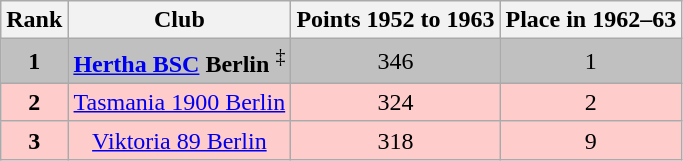<table class="wikitable">
<tr>
<th>Rank</th>
<th>Club</th>
<th>Points 1952 to 1963</th>
<th>Place in 1962–63</th>
</tr>
<tr align="center">
<td bgcolor="#C0C0C0"><strong>1</strong></td>
<td bgcolor="#C0C0C0"><strong><a href='#'>Hertha BSC</a> Berlin</strong> <sup>‡</sup></td>
<td bgcolor="#C0C0C0">346</td>
<td bgcolor="#C0C0C0">1</td>
</tr>
<tr align="center">
<td bgcolor="#ffcccc"><strong>2</strong></td>
<td bgcolor="#ffcccc"><a href='#'>Tasmania 1900 Berlin</a></td>
<td bgcolor="#ffcccc">324</td>
<td bgcolor="#ffcccc">2</td>
</tr>
<tr align="center">
<td bgcolor="#ffcccc"><strong>3</strong></td>
<td bgcolor="#ffcccc"><a href='#'>Viktoria 89 Berlin</a></td>
<td bgcolor="#ffcccc">318</td>
<td bgcolor="#ffcccc">9</td>
</tr>
</table>
